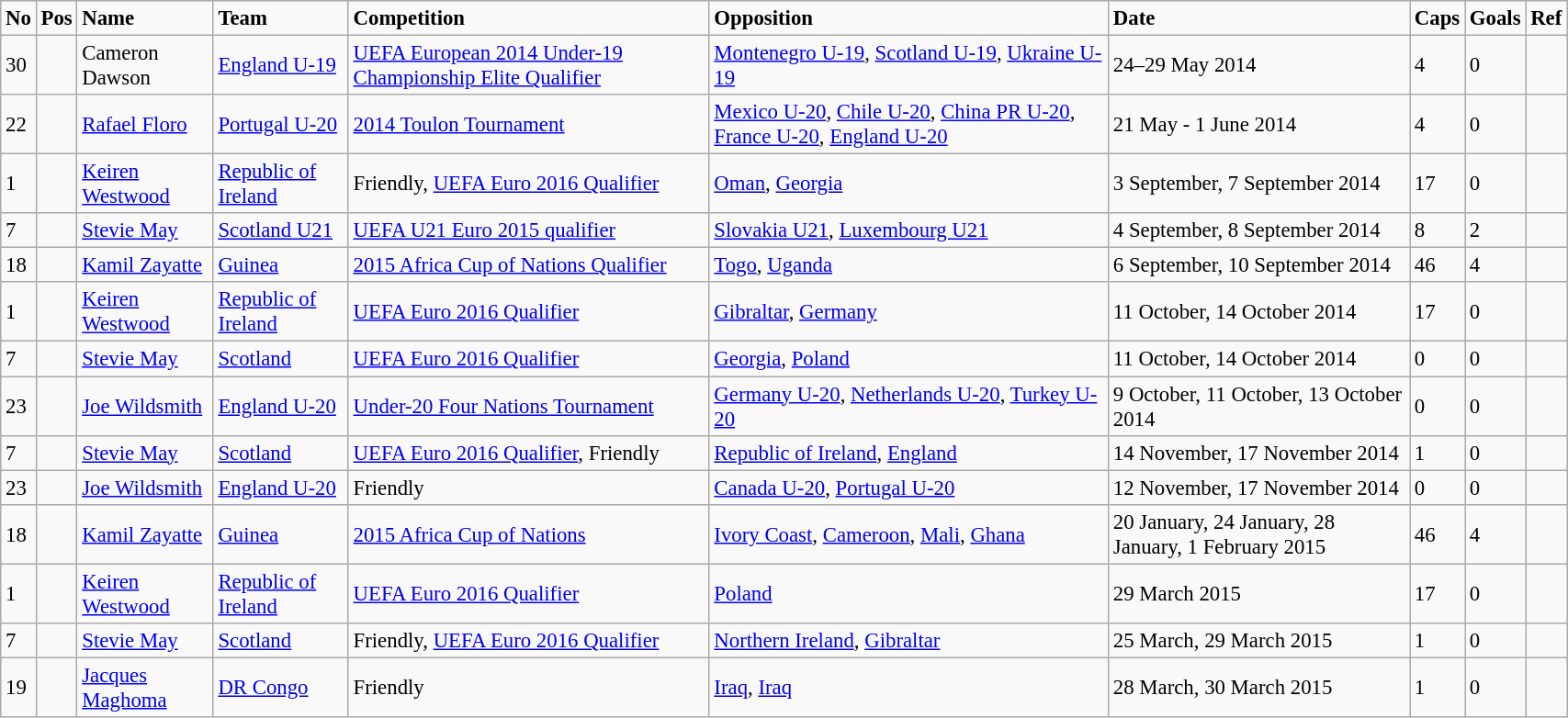<table class="wikitable" style="width:90%; text-align:center; font-size:95%; text-align:left;">
<tr>
<td><strong>No</strong></td>
<td><strong>Pos</strong></td>
<td><strong>Name</strong></td>
<td><strong>Team</strong></td>
<td><strong>Competition</strong></td>
<td><strong>Opposition</strong></td>
<td><strong>Date</strong></td>
<td><strong>Caps</strong></td>
<td><strong>Goals</strong></td>
<td><strong>Ref</strong></td>
</tr>
<tr>
<td>30</td>
<td></td>
<td> Cameron Dawson</td>
<td> <a href='#'>England U-19</a></td>
<td><a href='#'>UEFA European 2014 Under-19 Championship Elite Qualifier</a></td>
<td> <a href='#'>Montenegro U-19</a>,  <a href='#'>Scotland U-19</a>,  <a href='#'>Ukraine U-19</a></td>
<td>24–29 May 2014</td>
<td>4</td>
<td>0</td>
<td></td>
</tr>
<tr>
<td>22</td>
<td></td>
<td> <a href='#'>Rafael Floro</a></td>
<td> <a href='#'>Portugal U-20</a></td>
<td><a href='#'>2014 Toulon Tournament</a></td>
<td> <a href='#'>Mexico U-20</a>,  <a href='#'>Chile U-20</a>,  <a href='#'>China PR U-20</a>,  <a href='#'>France U-20</a>,  <a href='#'>England U-20</a></td>
<td>21 May - 1 June 2014</td>
<td>4</td>
<td>0</td>
<td></td>
</tr>
<tr>
<td>1</td>
<td></td>
<td> <a href='#'>Keiren Westwood</a></td>
<td> <a href='#'>Republic of Ireland</a></td>
<td>Friendly, <a href='#'>UEFA Euro 2016 Qualifier</a></td>
<td> <a href='#'>Oman</a>,  <a href='#'>Georgia</a></td>
<td>3 September, 7 September 2014</td>
<td>17</td>
<td>0</td>
<td></td>
</tr>
<tr>
<td>7</td>
<td></td>
<td> <a href='#'>Stevie May</a></td>
<td> <a href='#'>Scotland U21</a></td>
<td><a href='#'>UEFA U21 Euro 2015 qualifier</a></td>
<td> <a href='#'>Slovakia U21</a>,  <a href='#'>Luxembourg U21</a></td>
<td>4 September, 8 September 2014</td>
<td>8</td>
<td>2</td>
<td></td>
</tr>
<tr>
<td>18</td>
<td></td>
<td> <a href='#'>Kamil Zayatte</a></td>
<td> <a href='#'>Guinea</a></td>
<td><a href='#'>2015 Africa Cup of Nations Qualifier</a></td>
<td> <a href='#'>Togo</a>,  <a href='#'>Uganda</a></td>
<td>6 September, 10 September 2014</td>
<td>46</td>
<td>4</td>
<td></td>
</tr>
<tr>
<td>1</td>
<td></td>
<td> <a href='#'>Keiren Westwood</a></td>
<td> <a href='#'>Republic of Ireland</a></td>
<td><a href='#'>UEFA Euro 2016 Qualifier</a></td>
<td> <a href='#'>Gibraltar</a>,  <a href='#'>Germany</a></td>
<td>11 October, 14 October 2014</td>
<td>17</td>
<td>0</td>
<td></td>
</tr>
<tr>
<td>7</td>
<td></td>
<td> <a href='#'>Stevie May</a></td>
<td> <a href='#'>Scotland</a></td>
<td><a href='#'>UEFA Euro 2016 Qualifier</a></td>
<td> <a href='#'>Georgia</a>,  <a href='#'>Poland</a></td>
<td>11 October, 14 October 2014</td>
<td>0</td>
<td>0</td>
<td></td>
</tr>
<tr>
<td>23</td>
<td></td>
<td> <a href='#'>Joe Wildsmith</a></td>
<td> <a href='#'>England U-20</a></td>
<td><a href='#'>Under-20 Four Nations Tournament</a></td>
<td> <a href='#'>Germany U-20</a>,  <a href='#'>Netherlands U-20</a>,  <a href='#'>Turkey U-20</a></td>
<td>9 October, 11 October, 13 October 2014</td>
<td>0</td>
<td>0</td>
<td></td>
</tr>
<tr>
<td>7</td>
<td></td>
<td> <a href='#'>Stevie May</a></td>
<td> <a href='#'>Scotland</a></td>
<td><a href='#'>UEFA Euro 2016 Qualifier</a>, Friendly</td>
<td> <a href='#'>Republic of Ireland</a>,  <a href='#'>England</a></td>
<td>14 November, 17 November 2014</td>
<td>1</td>
<td>0</td>
<td></td>
</tr>
<tr>
<td>23</td>
<td></td>
<td> <a href='#'>Joe Wildsmith</a></td>
<td> <a href='#'>England U-20</a></td>
<td>Friendly</td>
<td> <a href='#'>Canada U-20</a>,  <a href='#'>Portugal U-20</a></td>
<td>12 November, 17 November 2014</td>
<td>0</td>
<td>0</td>
<td></td>
</tr>
<tr>
<td>18</td>
<td></td>
<td> <a href='#'>Kamil Zayatte</a></td>
<td> <a href='#'>Guinea</a></td>
<td><a href='#'>2015 Africa Cup of Nations</a></td>
<td> <a href='#'>Ivory Coast</a>,  <a href='#'>Cameroon</a>,  <a href='#'>Mali</a>,  <a href='#'>Ghana</a></td>
<td>20 January, 24 January, 28 January, 1 February 2015</td>
<td>46</td>
<td>4</td>
<td></td>
</tr>
<tr>
<td>1</td>
<td></td>
<td> <a href='#'>Keiren Westwood</a></td>
<td> <a href='#'>Republic of Ireland</a></td>
<td><a href='#'>UEFA Euro 2016 Qualifier</a></td>
<td> <a href='#'>Poland</a></td>
<td>29 March 2015</td>
<td>17</td>
<td>0</td>
<td></td>
</tr>
<tr>
<td>7</td>
<td></td>
<td> <a href='#'>Stevie May</a></td>
<td> <a href='#'>Scotland</a></td>
<td>Friendly, <a href='#'>UEFA Euro 2016 Qualifier</a></td>
<td> <a href='#'>Northern Ireland</a>,  <a href='#'>Gibraltar</a></td>
<td>25 March, 29 March 2015</td>
<td>1</td>
<td>0</td>
<td></td>
</tr>
<tr>
<td>19</td>
<td></td>
<td> <a href='#'>Jacques Maghoma</a></td>
<td> <a href='#'>DR Congo</a></td>
<td>Friendly</td>
<td> <a href='#'>Iraq</a>,  <a href='#'>Iraq</a></td>
<td>28 March, 30 March 2015</td>
<td>1</td>
<td>0</td>
<td></td>
</tr>
</table>
